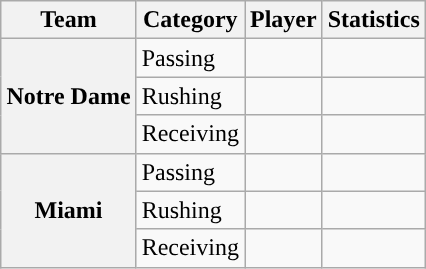<table class="wikitable" style="float:right">
<tr>
<th>Team</th>
<th>Category</th>
<th>Player</th>
<th>Statistics</th>
</tr>
<tr>
<th rowspan=3>Notre Dame</th>
<td>Passing</td>
<td></td>
<td></td>
</tr>
<tr>
<td>Rushing</td>
<td></td>
<td></td>
</tr>
<tr>
<td>Receiving</td>
<td></td>
<td></td>
</tr>
<tr>
<th rowspan=3>Miami</th>
<td>Passing</td>
<td></td>
<td></td>
</tr>
<tr>
<td>Rushing</td>
<td></td>
<td></td>
</tr>
<tr>
<td>Receiving</td>
<td></td>
<td></td>
</tr>
</table>
